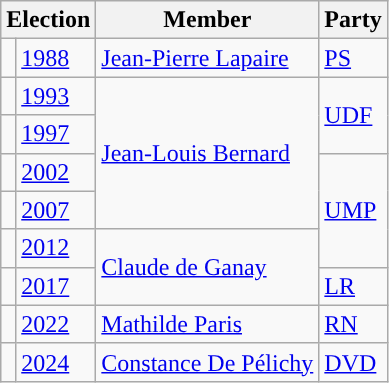<table class="wikitable">
<tr>
<th colspan=2>Election</th>
<th>Member</th>
<th>Party</th>
</tr>
<tr>
<td style="color:inherit;background-color: "></td>
<td><a href='#'>1988</a></td>
<td><a href='#'>Jean-Pierre Lapaire</a></td>
<td><a href='#'>PS</a></td>
</tr>
<tr>
<td style="color:inherit;background-color: "></td>
<td><a href='#'>1993</a></td>
<td rowspan="4"><a href='#'>Jean-Louis Bernard</a></td>
<td rowspan="2"><a href='#'>UDF</a></td>
</tr>
<tr>
<td style="color:inherit;background-color: "></td>
<td><a href='#'>1997</a></td>
</tr>
<tr>
<td style="color:inherit;background-color: "></td>
<td><a href='#'>2002</a></td>
<td rowspan="3"><a href='#'>UMP</a></td>
</tr>
<tr>
<td style="color:inherit;background-color: "></td>
<td><a href='#'>2007</a></td>
</tr>
<tr>
<td style="color:inherit;background-color: "></td>
<td><a href='#'>2012</a></td>
<td rowspan="2"><a href='#'>Claude de Ganay</a></td>
</tr>
<tr>
<td style="color:inherit;background-color: "></td>
<td><a href='#'>2017</a></td>
<td><a href='#'>LR</a></td>
</tr>
<tr>
<td style="color:inherit;background-color: "></td>
<td><a href='#'>2022</a></td>
<td><a href='#'>Mathilde Paris</a></td>
<td><a href='#'>RN</a></td>
</tr>
<tr>
<td style="color:inherit;background-color: "></td>
<td><a href='#'>2024</a></td>
<td><a href='#'>Constance De Pélichy</a></td>
<td><a href='#'>DVD</a></td>
</tr>
</table>
